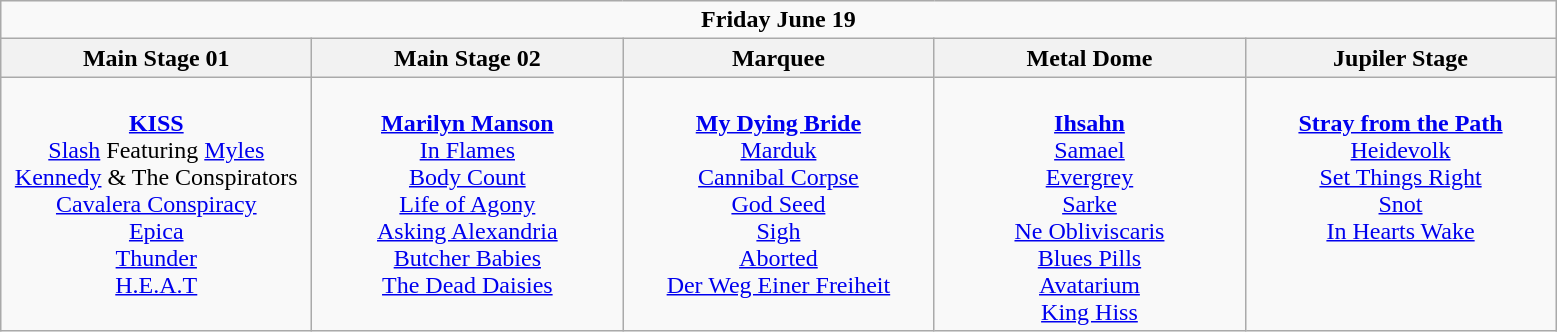<table class="wikitable">
<tr>
<td colspan="5" style="text-align:center;"><strong>Friday June 19</strong></td>
</tr>
<tr>
<th>Main Stage 01</th>
<th>Main Stage 02</th>
<th>Marquee</th>
<th>Metal Dome</th>
<th>Jupiler Stage</th>
</tr>
<tr>
<td style="text-align:center; vertical-align:top; width:200px;"><br><strong><a href='#'>KISS</a></strong> <br>
<a href='#'>Slash</a> Featuring <a href='#'>Myles Kennedy</a> & The Conspirators <br>
<a href='#'>Cavalera Conspiracy</a> <br>
<a href='#'>Epica</a> <br>
<a href='#'>Thunder</a> <br>
<a href='#'>H.E.A.T</a></td>
<td style="text-align:center; vertical-align:top; width:200px;"><br><strong><a href='#'>Marilyn Manson</a></strong><br>
<a href='#'>In Flames</a> <br>
<a href='#'>Body Count</a> <br>
<a href='#'>Life of Agony</a> <br>
<a href='#'>Asking Alexandria</a> <br>
<a href='#'>Butcher Babies</a> <br>
<a href='#'>The Dead Daisies</a></td>
<td style="text-align:center; vertical-align:top; width:200px;"><br><strong><a href='#'>My Dying Bride</a></strong><br>
<a href='#'>Marduk</a> <br>
<a href='#'>Cannibal Corpse</a> <br>
<a href='#'>God Seed</a> <br>
<a href='#'>Sigh</a> <br>
<a href='#'>Aborted</a> <br>
<a href='#'>Der Weg Einer Freiheit</a></td>
<td style="text-align:center; vertical-align:top; width:200px;"><br><strong><a href='#'>Ihsahn</a></strong><br>
<a href='#'>Samael</a> <br>
<a href='#'>Evergrey</a> <br>
<a href='#'>Sarke</a> <br>
<a href='#'>Ne Obliviscaris</a> <br>
<a href='#'>Blues Pills</a> <br>
<a href='#'>Avatarium</a> <br>
<a href='#'>King Hiss</a></td>
<td style="text-align:center; vertical-align:top; width:200px;"><br><strong><a href='#'>Stray from the Path</a></strong><br>
<a href='#'>Heidevolk</a> <br>
<a href='#'>Set Things Right</a> <br>
<a href='#'>Snot</a> <br>
<a href='#'>In Hearts Wake</a></td>
</tr>
</table>
